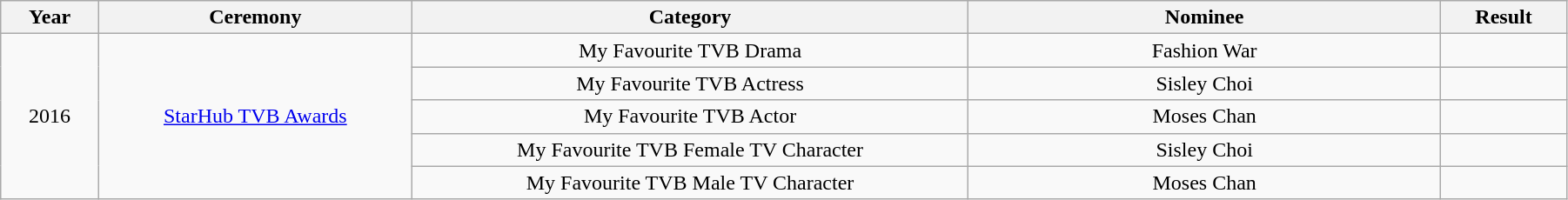<table class="wikitable" style="width:95%;">
<tr>
<th style="width:45px;">Year</th>
<th style="width:160px;">Ceremony</th>
<th style="width:290px;">Category</th>
<th style="width:245px;">Nominee</th>
<th style="width:60px;">Result</th>
</tr>
<tr>
<td align="center" rowspan=31>2016</td>
<td align="center" rowspan=8><a href='#'>StarHub TVB Awards</a></td>
<td align="center">My Favourite TVB Drama</td>
<td align="center">Fashion War</td>
<td></td>
</tr>
<tr>
<td align="center">My Favourite TVB Actress</td>
<td align="center">Sisley Choi</td>
<td></td>
</tr>
<tr>
<td align="center">My Favourite TVB Actor</td>
<td align="center">Moses Chan</td>
<td></td>
</tr>
<tr>
<td align="center">My Favourite TVB Female TV Character</td>
<td align="center">Sisley Choi</td>
<td></td>
</tr>
<tr>
<td align="center">My Favourite TVB Male TV Character</td>
<td align="center">Moses Chan</td>
<td></td>
</tr>
</table>
